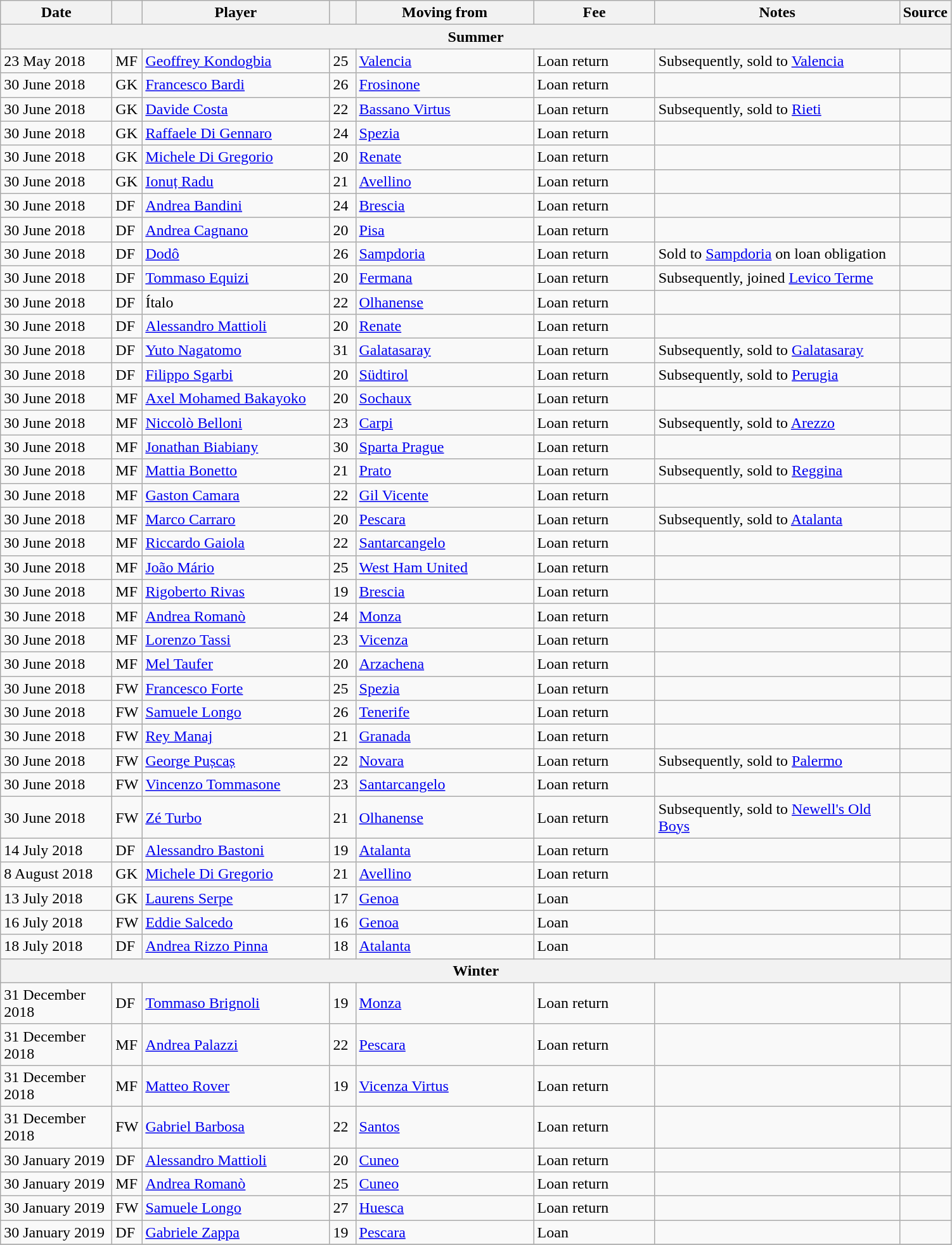<table class="wikitable collapsible collapsed sortable">
<tr>
<th style="width:110px;">Date</th>
<th style="width:20px;"></th>
<th style="width:190px;">Player</th>
<th style="width:20px;"></th>
<th style="width:180px;">Moving from</th>
<th style="width:120px;" class="unsortable">Fee</th>
<th style="width:250px;" class="unsortable">Notes</th>
<th style="width:20px;">Source</th>
</tr>
<tr>
<th colspan=8>Summer</th>
</tr>
<tr>
<td>23 May 2018</td>
<td>MF</td>
<td> <a href='#'>Geoffrey Kondogbia</a></td>
<td>25</td>
<td> <a href='#'>Valencia</a></td>
<td>Loan return</td>
<td>Subsequently, sold to <a href='#'>Valencia</a></td>
<td></td>
</tr>
<tr>
<td>30 June 2018</td>
<td>GK</td>
<td> <a href='#'>Francesco Bardi</a></td>
<td>26</td>
<td> <a href='#'>Frosinone</a></td>
<td>Loan return</td>
<td></td>
<td></td>
</tr>
<tr>
<td>30 June 2018</td>
<td>GK</td>
<td> <a href='#'>Davide Costa</a></td>
<td>22</td>
<td> <a href='#'>Bassano Virtus</a></td>
<td>Loan return</td>
<td>Subsequently, sold to <a href='#'>Rieti</a></td>
<td></td>
</tr>
<tr>
<td>30 June 2018</td>
<td>GK</td>
<td> <a href='#'>Raffaele Di Gennaro</a></td>
<td>24</td>
<td> <a href='#'>Spezia</a></td>
<td>Loan return</td>
<td></td>
<td></td>
</tr>
<tr>
<td>30 June 2018</td>
<td>GK</td>
<td> <a href='#'>Michele Di Gregorio</a></td>
<td>20</td>
<td> <a href='#'>Renate</a></td>
<td>Loan return</td>
<td></td>
<td></td>
</tr>
<tr>
<td>30 June 2018</td>
<td>GK</td>
<td> <a href='#'>Ionuț Radu</a></td>
<td>21</td>
<td> <a href='#'>Avellino</a></td>
<td>Loan return</td>
<td></td>
<td></td>
</tr>
<tr>
<td>30 June 2018</td>
<td>DF</td>
<td> <a href='#'>Andrea Bandini</a></td>
<td>24</td>
<td> <a href='#'>Brescia</a></td>
<td>Loan return</td>
<td></td>
<td></td>
</tr>
<tr>
<td>30 June 2018</td>
<td>DF</td>
<td> <a href='#'>Andrea Cagnano</a></td>
<td>20</td>
<td> <a href='#'>Pisa</a></td>
<td>Loan return</td>
<td></td>
<td></td>
</tr>
<tr>
<td>30 June 2018</td>
<td>DF</td>
<td> <a href='#'>Dodô</a></td>
<td>26</td>
<td> <a href='#'>Sampdoria</a></td>
<td>Loan return</td>
<td>Sold to <a href='#'>Sampdoria</a> on loan obligation</td>
<td></td>
</tr>
<tr>
<td>30 June 2018</td>
<td>DF</td>
<td> <a href='#'>Tommaso Equizi</a></td>
<td>20</td>
<td> <a href='#'>Fermana</a></td>
<td>Loan return</td>
<td>Subsequently, joined <a href='#'>Levico Terme</a></td>
<td></td>
</tr>
<tr>
<td>30 June 2018</td>
<td>DF</td>
<td> Ítalo</td>
<td>22</td>
<td> <a href='#'>Olhanense</a></td>
<td>Loan return</td>
<td></td>
<td></td>
</tr>
<tr>
<td>30 June 2018</td>
<td>DF</td>
<td> <a href='#'>Alessandro Mattioli</a></td>
<td>20</td>
<td> <a href='#'>Renate</a></td>
<td>Loan return</td>
<td></td>
<td></td>
</tr>
<tr>
<td>30 June 2018</td>
<td>DF</td>
<td> <a href='#'>Yuto Nagatomo</a></td>
<td>31</td>
<td> <a href='#'>Galatasaray</a></td>
<td>Loan return</td>
<td>Subsequently, sold to <a href='#'>Galatasaray</a></td>
<td></td>
</tr>
<tr>
<td>30 June 2018</td>
<td>DF</td>
<td> <a href='#'>Filippo Sgarbi</a></td>
<td>20</td>
<td> <a href='#'>Südtirol</a></td>
<td>Loan return</td>
<td>Subsequently, sold to <a href='#'>Perugia</a></td>
<td></td>
</tr>
<tr>
<td>30 June 2018</td>
<td>MF</td>
<td> <a href='#'>Axel Mohamed Bakayoko</a></td>
<td>20</td>
<td> <a href='#'>Sochaux</a></td>
<td>Loan return</td>
<td></td>
<td></td>
</tr>
<tr>
<td>30 June 2018</td>
<td>MF</td>
<td> <a href='#'>Niccolò Belloni</a></td>
<td>23</td>
<td> <a href='#'>Carpi</a></td>
<td>Loan return</td>
<td>Subsequently, sold to <a href='#'>Arezzo</a></td>
<td></td>
</tr>
<tr>
<td>30 June 2018</td>
<td>MF</td>
<td> <a href='#'>Jonathan Biabiany</a></td>
<td>30</td>
<td> <a href='#'>Sparta Prague</a></td>
<td>Loan return</td>
<td></td>
<td></td>
</tr>
<tr>
<td>30 June 2018</td>
<td>MF</td>
<td> <a href='#'>Mattia Bonetto</a></td>
<td>21</td>
<td> <a href='#'>Prato</a></td>
<td>Loan return</td>
<td>Subsequently, sold to <a href='#'>Reggina</a></td>
<td></td>
</tr>
<tr>
<td>30 June 2018</td>
<td>MF</td>
<td> <a href='#'>Gaston Camara</a></td>
<td>22</td>
<td> <a href='#'>Gil Vicente</a></td>
<td>Loan return</td>
<td></td>
<td></td>
</tr>
<tr>
<td>30 June 2018</td>
<td>MF</td>
<td> <a href='#'>Marco Carraro</a></td>
<td>20</td>
<td> <a href='#'>Pescara</a></td>
<td>Loan return</td>
<td>Subsequently, sold to <a href='#'>Atalanta</a></td>
<td></td>
</tr>
<tr>
<td>30 June 2018</td>
<td>MF</td>
<td> <a href='#'>Riccardo Gaiola</a></td>
<td>22</td>
<td> <a href='#'>Santarcangelo</a></td>
<td>Loan return</td>
<td></td>
<td></td>
</tr>
<tr>
<td>30 June 2018</td>
<td>MF</td>
<td> <a href='#'>João Mário</a></td>
<td>25</td>
<td> <a href='#'>West Ham United</a></td>
<td>Loan return</td>
<td></td>
<td></td>
</tr>
<tr>
<td>30 June 2018</td>
<td>MF</td>
<td> <a href='#'>Rigoberto Rivas</a></td>
<td>19</td>
<td> <a href='#'>Brescia</a></td>
<td>Loan return</td>
<td></td>
<td></td>
</tr>
<tr>
<td>30 June 2018</td>
<td>MF</td>
<td> <a href='#'>Andrea Romanò</a></td>
<td>24</td>
<td> <a href='#'>Monza</a></td>
<td>Loan return</td>
<td></td>
<td></td>
</tr>
<tr>
<td>30 June 2018</td>
<td>MF</td>
<td> <a href='#'>Lorenzo Tassi</a></td>
<td>23</td>
<td> <a href='#'>Vicenza</a></td>
<td>Loan return</td>
<td></td>
<td></td>
</tr>
<tr>
<td>30 June 2018</td>
<td>MF</td>
<td> <a href='#'>Mel Taufer</a></td>
<td>20</td>
<td> <a href='#'>Arzachena</a></td>
<td>Loan return</td>
<td></td>
<td></td>
</tr>
<tr>
<td>30 June 2018</td>
<td>FW</td>
<td> <a href='#'>Francesco Forte</a></td>
<td>25</td>
<td> <a href='#'>Spezia</a></td>
<td>Loan return</td>
<td></td>
<td></td>
</tr>
<tr>
<td>30 June 2018</td>
<td>FW</td>
<td> <a href='#'>Samuele Longo</a></td>
<td>26</td>
<td> <a href='#'>Tenerife</a></td>
<td>Loan return</td>
<td></td>
<td></td>
</tr>
<tr>
<td>30 June 2018</td>
<td>FW</td>
<td> <a href='#'>Rey Manaj</a></td>
<td>21</td>
<td> <a href='#'>Granada</a></td>
<td>Loan return</td>
<td></td>
<td></td>
</tr>
<tr>
<td>30 June 2018</td>
<td>FW</td>
<td> <a href='#'>George Pușcaș</a></td>
<td>22</td>
<td> <a href='#'>Novara</a></td>
<td>Loan return</td>
<td>Subsequently, sold to <a href='#'>Palermo</a></td>
<td></td>
</tr>
<tr>
<td>30 June 2018</td>
<td>FW</td>
<td> <a href='#'>Vincenzo Tommasone</a></td>
<td>23</td>
<td> <a href='#'>Santarcangelo</a></td>
<td>Loan return</td>
<td></td>
<td></td>
</tr>
<tr>
<td>30 June 2018</td>
<td>FW</td>
<td> <a href='#'>Zé Turbo</a></td>
<td>21</td>
<td> <a href='#'>Olhanense</a></td>
<td>Loan return</td>
<td>Subsequently, sold to <a href='#'>Newell's Old Boys</a></td>
<td></td>
</tr>
<tr>
<td>14 July 2018</td>
<td>DF</td>
<td> <a href='#'>Alessandro Bastoni</a></td>
<td>19</td>
<td> <a href='#'>Atalanta</a></td>
<td>Loan return</td>
<td></td>
<td></td>
</tr>
<tr>
<td>8 August 2018</td>
<td>GK</td>
<td> <a href='#'>Michele Di Gregorio</a></td>
<td>21</td>
<td> <a href='#'>Avellino</a></td>
<td>Loan return</td>
<td></td>
<td></td>
</tr>
<tr>
<td>13 July 2018</td>
<td>GK</td>
<td> <a href='#'>Laurens Serpe</a></td>
<td>17</td>
<td> <a href='#'>Genoa</a></td>
<td>Loan</td>
<td></td>
<td></td>
</tr>
<tr>
<td>16 July 2018</td>
<td>FW</td>
<td> <a href='#'>Eddie Salcedo</a></td>
<td>16</td>
<td> <a href='#'>Genoa</a></td>
<td>Loan</td>
<td></td>
<td></td>
</tr>
<tr>
<td>18 July 2018</td>
<td>DF</td>
<td> <a href='#'>Andrea Rizzo Pinna</a></td>
<td>18</td>
<td> <a href='#'>Atalanta</a></td>
<td>Loan</td>
<td></td>
<td></td>
</tr>
<tr>
<th colspan=8>Winter</th>
</tr>
<tr>
<td>31 December 2018</td>
<td>DF</td>
<td> <a href='#'>Tommaso Brignoli</a></td>
<td>19</td>
<td> <a href='#'>Monza</a></td>
<td>Loan return</td>
<td></td>
<td></td>
</tr>
<tr>
<td>31 December 2018</td>
<td>MF</td>
<td> <a href='#'>Andrea Palazzi</a></td>
<td>22</td>
<td> <a href='#'>Pescara</a></td>
<td>Loan return</td>
<td></td>
<td></td>
</tr>
<tr>
<td>31 December 2018</td>
<td>MF</td>
<td> <a href='#'>Matteo Rover</a></td>
<td>19</td>
<td> <a href='#'>Vicenza Virtus</a></td>
<td>Loan return</td>
<td></td>
<td></td>
</tr>
<tr>
<td>31 December 2018</td>
<td>FW</td>
<td> <a href='#'>Gabriel Barbosa</a></td>
<td>22</td>
<td> <a href='#'>Santos</a></td>
<td>Loan return</td>
<td></td>
<td></td>
</tr>
<tr>
<td>30 January 2019</td>
<td>DF</td>
<td> <a href='#'>Alessandro Mattioli</a></td>
<td>20</td>
<td> <a href='#'>Cuneo</a></td>
<td>Loan return</td>
<td></td>
<td></td>
</tr>
<tr>
<td>30 January 2019</td>
<td>MF</td>
<td> <a href='#'>Andrea Romanò</a></td>
<td>25</td>
<td> <a href='#'>Cuneo</a></td>
<td>Loan return</td>
<td></td>
<td></td>
</tr>
<tr>
<td>30 January 2019</td>
<td>FW</td>
<td> <a href='#'>Samuele Longo</a></td>
<td>27</td>
<td> <a href='#'>Huesca</a></td>
<td>Loan return</td>
<td></td>
<td></td>
</tr>
<tr>
<td>30 January 2019</td>
<td>DF</td>
<td> <a href='#'>Gabriele Zappa</a></td>
<td>19</td>
<td> <a href='#'>Pescara</a></td>
<td>Loan</td>
<td></td>
<td></td>
</tr>
<tr>
</tr>
</table>
